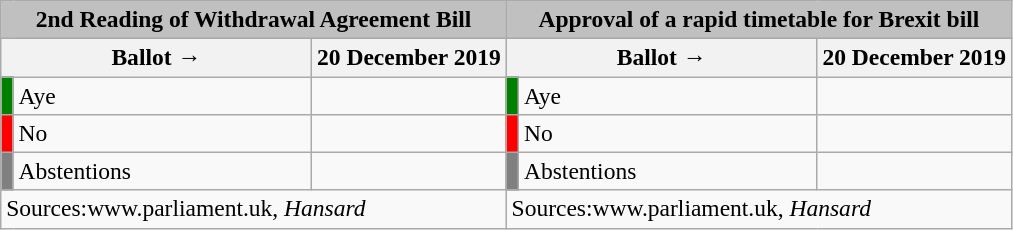<table class="wikitable" style="text-align:center; font-size:98%;">
<tr>
<td colspan="3"  style="text-align:center; background:silver;"><strong>2nd Reading of Withdrawal Agreement Bill</strong></td>
<td colspan="3"  style="text-align:center; background:silver;"><strong>Approval of a rapid timetable for Brexit bill</strong></td>
</tr>
<tr>
<th colspan="2" style="width:200px;">Ballot →</th>
<th>20 December 2019</th>
<th colspan="2" style="width:200px;">Ballot →</th>
<th>20 December 2019</th>
</tr>
<tr>
<th style="width:1px; background:green;"></th>
<td style="text-align:left;">Aye</td>
<td></td>
<th style="width:1px; background:green;"></th>
<td style="text-align:left;">Aye</td>
<td></td>
</tr>
<tr>
<th style="background:red;"></th>
<td style="text-align:left;">No</td>
<td></td>
<th style="background:red;"></th>
<td style="text-align:left;">No</td>
<td></td>
</tr>
<tr>
<th style="background:gray;"></th>
<td style="text-align:left;">Abstentions</td>
<td></td>
<th style="background:gray;"></th>
<td style="text-align:left;">Abstentions</td>
<td></td>
</tr>
<tr>
<td colspan="3" style="text-align:left;">Sources:www.parliament.uk, <em>Hansard</em></td>
<td colspan="3" style="text-align:left;">Sources:www.parliament.uk, <em>Hansard</em></td>
</tr>
</table>
